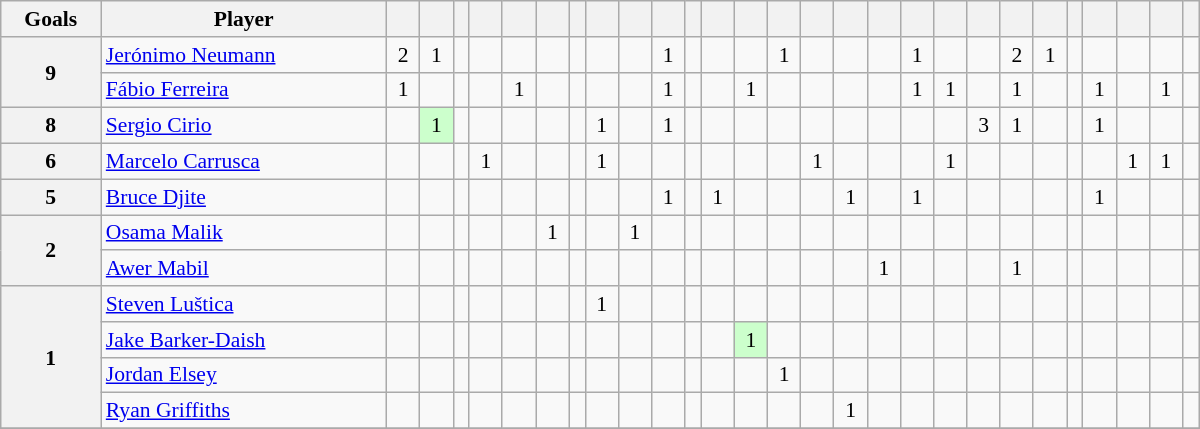<table class="wikitable" style="text-align:center; font-size:90%;" width=800>
<tr>
<th>Goals</th>
<th>Player</th>
<th></th>
<th></th>
<th></th>
<th></th>
<th></th>
<th></th>
<th></th>
<th></th>
<th></th>
<th></th>
<th></th>
<th></th>
<th></th>
<th></th>
<th></th>
<th></th>
<th></th>
<th></th>
<th></th>
<th></th>
<th></th>
<th></th>
<th></th>
<th></th>
<th></th>
<th></th>
<th></th>
</tr>
<tr>
<th rowspan=2>9</th>
<td align="left"> <a href='#'>Jerónimo Neumann</a></td>
<td>2</td>
<td>1</td>
<td></td>
<td></td>
<td></td>
<td></td>
<td></td>
<td></td>
<td></td>
<td>1</td>
<td></td>
<td></td>
<td></td>
<td>1</td>
<td></td>
<td></td>
<td></td>
<td>1</td>
<td></td>
<td></td>
<td>2</td>
<td>1</td>
<td></td>
<td></td>
<td></td>
<td></td>
<td></td>
</tr>
<tr>
<td align="left"> <a href='#'>Fábio Ferreira</a></td>
<td>1</td>
<td></td>
<td></td>
<td></td>
<td>1</td>
<td></td>
<td></td>
<td></td>
<td></td>
<td>1</td>
<td></td>
<td></td>
<td>1</td>
<td></td>
<td></td>
<td></td>
<td></td>
<td>1</td>
<td>1</td>
<td></td>
<td>1</td>
<td></td>
<td></td>
<td>1</td>
<td></td>
<td>1</td>
<td></td>
</tr>
<tr>
<th rowspan=1>8</th>
<td align="left"> <a href='#'>Sergio Cirio</a></td>
<td></td>
<td style="background:#ccffcc;">1</td>
<td></td>
<td></td>
<td></td>
<td></td>
<td></td>
<td>1</td>
<td></td>
<td>1</td>
<td></td>
<td></td>
<td></td>
<td></td>
<td></td>
<td></td>
<td></td>
<td></td>
<td></td>
<td>3</td>
<td>1</td>
<td></td>
<td></td>
<td>1</td>
<td></td>
<td></td>
<td></td>
</tr>
<tr>
<th rowspan=1>6</th>
<td align="left"> <a href='#'>Marcelo Carrusca</a></td>
<td></td>
<td></td>
<td></td>
<td>1</td>
<td></td>
<td></td>
<td></td>
<td>1</td>
<td></td>
<td></td>
<td></td>
<td></td>
<td></td>
<td></td>
<td>1</td>
<td></td>
<td></td>
<td></td>
<td>1</td>
<td></td>
<td></td>
<td></td>
<td></td>
<td></td>
<td>1</td>
<td>1</td>
<td></td>
</tr>
<tr>
<th rowspan=1>5</th>
<td align="left"> <a href='#'>Bruce Djite</a></td>
<td></td>
<td></td>
<td></td>
<td></td>
<td></td>
<td></td>
<td></td>
<td></td>
<td></td>
<td>1</td>
<td></td>
<td>1</td>
<td></td>
<td></td>
<td></td>
<td>1</td>
<td></td>
<td>1</td>
<td></td>
<td></td>
<td></td>
<td></td>
<td></td>
<td>1</td>
<td></td>
<td></td>
<td></td>
</tr>
<tr>
<th rowspan=2>2</th>
<td align="left"> <a href='#'>Osama Malik</a></td>
<td></td>
<td></td>
<td></td>
<td></td>
<td></td>
<td>1</td>
<td></td>
<td></td>
<td>1</td>
<td></td>
<td></td>
<td></td>
<td></td>
<td></td>
<td></td>
<td></td>
<td></td>
<td></td>
<td></td>
<td></td>
<td></td>
<td></td>
<td></td>
<td></td>
<td></td>
<td></td>
<td></td>
</tr>
<tr>
<td align="left"> <a href='#'>Awer Mabil</a></td>
<td></td>
<td></td>
<td></td>
<td></td>
<td></td>
<td></td>
<td></td>
<td></td>
<td></td>
<td></td>
<td></td>
<td></td>
<td></td>
<td></td>
<td></td>
<td></td>
<td>1</td>
<td></td>
<td></td>
<td></td>
<td>1</td>
<td></td>
<td></td>
<td></td>
<td></td>
<td></td>
<td></td>
</tr>
<tr>
<th rowspan=4>1</th>
<td align="left"> <a href='#'>Steven Luštica</a></td>
<td></td>
<td></td>
<td></td>
<td></td>
<td></td>
<td></td>
<td></td>
<td>1</td>
<td></td>
<td></td>
<td></td>
<td></td>
<td></td>
<td></td>
<td></td>
<td></td>
<td></td>
<td></td>
<td></td>
<td></td>
<td></td>
<td></td>
<td></td>
<td></td>
<td></td>
<td></td>
<td></td>
</tr>
<tr>
<td align="left"> <a href='#'>Jake Barker-Daish</a></td>
<td></td>
<td></td>
<td></td>
<td></td>
<td></td>
<td></td>
<td></td>
<td></td>
<td></td>
<td></td>
<td></td>
<td></td>
<td style="background:#ccffcc;">1</td>
<td></td>
<td></td>
<td></td>
<td></td>
<td></td>
<td></td>
<td></td>
<td></td>
<td></td>
<td></td>
<td></td>
<td></td>
<td></td>
<td></td>
</tr>
<tr>
<td align="left"> <a href='#'>Jordan Elsey</a></td>
<td></td>
<td></td>
<td></td>
<td></td>
<td></td>
<td></td>
<td></td>
<td></td>
<td></td>
<td></td>
<td></td>
<td></td>
<td></td>
<td>1</td>
<td></td>
<td></td>
<td></td>
<td></td>
<td></td>
<td></td>
<td></td>
<td></td>
<td></td>
<td></td>
<td></td>
<td></td>
<td></td>
</tr>
<tr>
<td align="left"> <a href='#'>Ryan Griffiths</a></td>
<td></td>
<td></td>
<td></td>
<td></td>
<td></td>
<td></td>
<td></td>
<td></td>
<td></td>
<td></td>
<td></td>
<td></td>
<td></td>
<td></td>
<td></td>
<td>1</td>
<td></td>
<td></td>
<td></td>
<td></td>
<td></td>
<td></td>
<td></td>
<td></td>
<td></td>
<td></td>
<td></td>
</tr>
<tr>
</tr>
</table>
